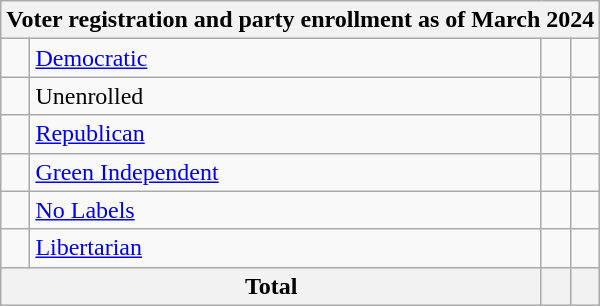<table class=wikitable>
<tr>
<th colspan = 6>Voter registration and party enrollment as of March 2024</th>
</tr>
<tr>
<td></td>
<td><a href='#'>Democratic</a></td>
<td align = center></td>
<td align = center></td>
</tr>
<tr>
<td></td>
<td>Unenrolled</td>
<td align = center></td>
<td align = center></td>
</tr>
<tr>
<td></td>
<td><a href='#'>Republican</a></td>
<td align = center></td>
<td align = center></td>
</tr>
<tr>
<td></td>
<td><a href='#'>Green Independent</a></td>
<td align = center></td>
<td align = center></td>
</tr>
<tr>
<td></td>
<td><a href='#'>No Labels</a></td>
<td align = center></td>
<td align = center></td>
</tr>
<tr>
<td></td>
<td><a href='#'>Libertarian</a></td>
<td align = center></td>
<td align = center></td>
</tr>
<tr>
<th colspan = 2>Total</th>
<th align = center></th>
<th align = center></th>
</tr>
</table>
